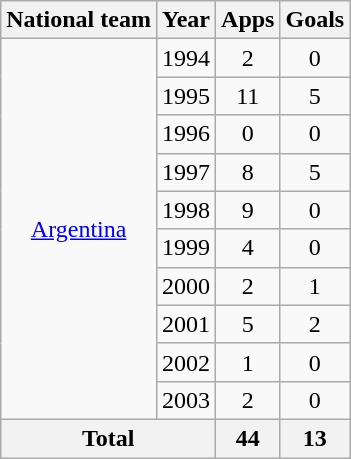<table class="wikitable" style="text-align:center">
<tr>
<th>National team</th>
<th>Year</th>
<th>Apps</th>
<th>Goals</th>
</tr>
<tr>
<td rowspan="10"><a href='#'>Argentina</a></td>
<td>1994</td>
<td>2</td>
<td>0</td>
</tr>
<tr>
<td>1995</td>
<td>11</td>
<td>5</td>
</tr>
<tr>
<td>1996</td>
<td>0</td>
<td>0</td>
</tr>
<tr>
<td>1997</td>
<td>8</td>
<td>5</td>
</tr>
<tr>
<td>1998</td>
<td>9</td>
<td>0</td>
</tr>
<tr>
<td>1999</td>
<td>4</td>
<td>0</td>
</tr>
<tr>
<td>2000</td>
<td>2</td>
<td>1</td>
</tr>
<tr>
<td>2001</td>
<td>5</td>
<td>2</td>
</tr>
<tr>
<td>2002</td>
<td>1</td>
<td>0</td>
</tr>
<tr>
<td>2003</td>
<td>2</td>
<td>0</td>
</tr>
<tr>
<th colspan="2">Total</th>
<th>44</th>
<th>13</th>
</tr>
</table>
